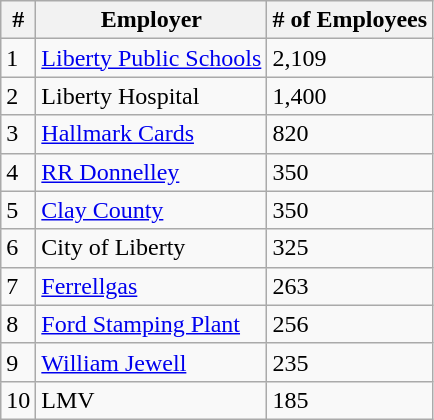<table class="wikitable">
<tr>
<th>#</th>
<th>Employer</th>
<th># of Employees</th>
</tr>
<tr>
<td>1</td>
<td><a href='#'>Liberty Public Schools</a></td>
<td>2,109</td>
</tr>
<tr>
<td>2</td>
<td>Liberty Hospital</td>
<td>1,400</td>
</tr>
<tr>
<td>3</td>
<td><a href='#'>Hallmark Cards</a></td>
<td>820</td>
</tr>
<tr>
<td>4</td>
<td><a href='#'>RR Donnelley</a></td>
<td>350</td>
</tr>
<tr>
<td>5</td>
<td><a href='#'>Clay County</a></td>
<td>350</td>
</tr>
<tr>
<td>6</td>
<td>City of Liberty</td>
<td>325</td>
</tr>
<tr>
<td>7</td>
<td><a href='#'>Ferrellgas</a></td>
<td>263</td>
</tr>
<tr>
<td>8</td>
<td><a href='#'>Ford Stamping Plant</a></td>
<td>256</td>
</tr>
<tr>
<td>9</td>
<td><a href='#'>William Jewell</a></td>
<td>235</td>
</tr>
<tr>
<td>10</td>
<td>LMV</td>
<td>185</td>
</tr>
</table>
